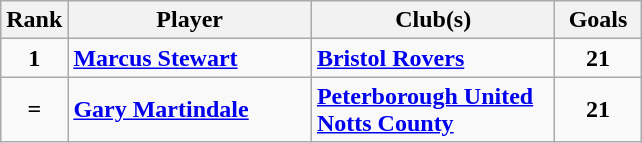<table class="wikitable" style="text-align: left;">
<tr>
<th width=20>Rank</th>
<th width=155>Player</th>
<th width=155>Club(s)</th>
<th width=50>Goals</th>
</tr>
<tr>
<td align=center><strong>1</strong></td>
<td> <strong> <a href='#'>Marcus Stewart</a> </strong></td>
<td><strong> <a href='#'>Bristol Rovers</a> </strong></td>
<td align=center><strong>21</strong></td>
</tr>
<tr>
<td align=center><strong>=</strong></td>
<td><strong> <a href='#'>Gary Martindale</a> </strong></td>
<td><strong> <a href='#'>Peterborough United</a> </strong><br><strong> <a href='#'>Notts County</a> </strong></td>
<td align=center><strong>21</strong></td>
</tr>
</table>
